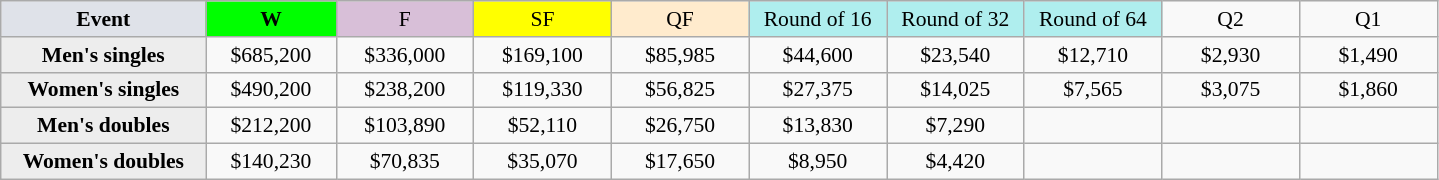<table class=wikitable style=font-size:90%;text-align:center>
<tr>
<td width=130 bgcolor=dfe2e9><strong>Event</strong></td>
<td width=80 bgcolor=lime><strong>W</strong></td>
<td width=85 bgcolor=thistle>F</td>
<td width=85 bgcolor=ffff00>SF</td>
<td width=85 bgcolor=ffebcd>QF</td>
<td width=85 bgcolor=afeeee>Round of 16</td>
<td width=85 bgcolor=afeeee>Round of 32</td>
<td width=85 bgcolor=afeeee>Round of 64</td>
<td width=85>Q2</td>
<td width=85>Q1</td>
</tr>
<tr>
<th style=background:#ededed>Men's singles</th>
<td>$685,200</td>
<td>$336,000</td>
<td>$169,100</td>
<td>$85,985</td>
<td>$44,600</td>
<td>$23,540</td>
<td>$12,710</td>
<td>$2,930</td>
<td>$1,490</td>
</tr>
<tr>
<th style=background:#ededed>Women's singles</th>
<td>$490,200</td>
<td>$238,200</td>
<td>$119,330</td>
<td>$56,825</td>
<td>$27,375</td>
<td>$14,025</td>
<td>$7,565</td>
<td>$3,075</td>
<td>$1,860</td>
</tr>
<tr>
<th style=background:#ededed>Men's doubles</th>
<td>$212,200</td>
<td>$103,890</td>
<td>$52,110</td>
<td>$26,750</td>
<td>$13,830</td>
<td>$7,290</td>
<td></td>
<td></td>
<td></td>
</tr>
<tr>
<th style=background:#ededed>Women's doubles</th>
<td>$140,230</td>
<td>$70,835</td>
<td>$35,070</td>
<td>$17,650</td>
<td>$8,950</td>
<td>$4,420</td>
<td></td>
<td></td>
<td></td>
</tr>
</table>
